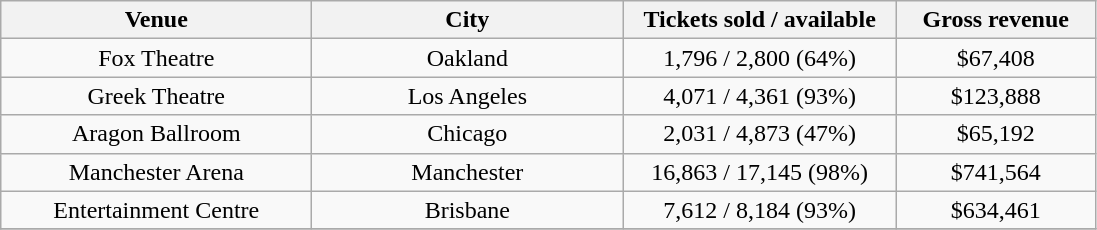<table class="wikitable" style="text-align:center">
<tr>
<th style="width:200px;">Venue</th>
<th style="width:200px;">City</th>
<th style="width:175px;">Tickets sold / available</th>
<th style="width:125px;">Gross revenue</th>
</tr>
<tr>
<td>Fox Theatre</td>
<td>Oakland</td>
<td>1,796 / 2,800 (64%)</td>
<td>$67,408</td>
</tr>
<tr>
<td>Greek Theatre</td>
<td>Los Angeles</td>
<td>4,071 / 4,361 (93%)</td>
<td>$123,888</td>
</tr>
<tr>
<td>Aragon Ballroom</td>
<td>Chicago</td>
<td>2,031 / 4,873 (47%)</td>
<td>$65,192</td>
</tr>
<tr>
<td>Manchester Arena</td>
<td>Manchester</td>
<td>16,863 / 17,145 (98%)</td>
<td>$741,564</td>
</tr>
<tr>
<td>Entertainment Centre</td>
<td>Brisbane</td>
<td>7,612 / 8,184 (93%)</td>
<td>$634,461</td>
</tr>
<tr>
</tr>
</table>
